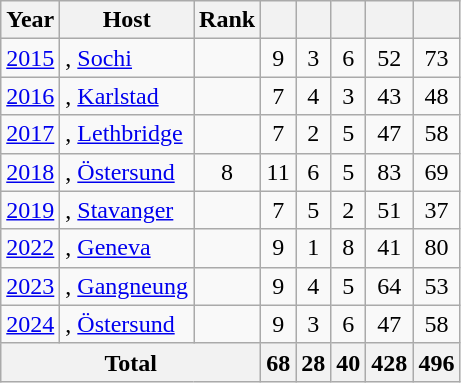<table class=wikitable>
<tr>
<th>Year</th>
<th>Host</th>
<th>Rank</th>
<th></th>
<th></th>
<th></th>
<th></th>
<th></th>
</tr>
<tr align=center>
<td><a href='#'>2015</a></td>
<td align=left>, <a href='#'>Sochi</a></td>
<td></td>
<td>9</td>
<td>3</td>
<td>6</td>
<td>52</td>
<td>73</td>
</tr>
<tr align=center>
<td><a href='#'>2016</a></td>
<td align=left>, <a href='#'>Karlstad</a></td>
<td></td>
<td>7</td>
<td>4</td>
<td>3</td>
<td>43</td>
<td>48</td>
</tr>
<tr align=center>
<td><a href='#'>2017</a></td>
<td align=left>, <a href='#'>Lethbridge</a></td>
<td></td>
<td>7</td>
<td>2</td>
<td>5</td>
<td>47</td>
<td>58</td>
</tr>
<tr align=center>
<td><a href='#'>2018</a></td>
<td align=left>, <a href='#'>Östersund</a></td>
<td>8</td>
<td>11</td>
<td>6</td>
<td>5</td>
<td>83</td>
<td>69</td>
</tr>
<tr align=center>
<td><a href='#'>2019</a></td>
<td align=left>, <a href='#'>Stavanger</a></td>
<td></td>
<td>7</td>
<td>5</td>
<td>2</td>
<td>51</td>
<td>37</td>
</tr>
<tr align=center>
<td><a href='#'>2022</a></td>
<td align=left>, <a href='#'>Geneva</a></td>
<td></td>
<td>9</td>
<td>1</td>
<td>8</td>
<td>41</td>
<td>80</td>
</tr>
<tr align=center>
<td><a href='#'>2023</a></td>
<td align=left>, <a href='#'>Gangneung</a></td>
<td></td>
<td>9</td>
<td>4</td>
<td>5</td>
<td>64</td>
<td>53</td>
</tr>
<tr align=center>
<td><a href='#'>2024</a></td>
<td align=left>, <a href='#'>Östersund</a></td>
<td></td>
<td>9</td>
<td>3</td>
<td>6</td>
<td>47</td>
<td>58</td>
</tr>
<tr align=center>
<th colspan=3>Total</th>
<th>68</th>
<th>28</th>
<th>40</th>
<th>428</th>
<th>496</th>
</tr>
</table>
